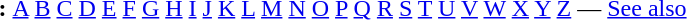<table id="toc" border="0">
<tr>
<th>:</th>
<td><a href='#'>A</a> <a href='#'>B</a> <a href='#'>C</a> <a href='#'>D</a> <a href='#'>E</a> <a href='#'>F</a> <a href='#'>G</a> <a href='#'>H</a> <a href='#'>I</a> <a href='#'>J</a> <a href='#'>K</a> <a href='#'>L</a> <a href='#'>M</a> <a href='#'>N</a> <a href='#'>O</a> <a href='#'>P</a> <a href='#'>Q</a> <a href='#'>R</a> <a href='#'>S</a> <a href='#'>T</a> <a href='#'>U</a> <a href='#'>V</a> <a href='#'>W</a> <a href='#'>X</a> <a href='#'>Y</a>  <a href='#'>Z</a> — <a href='#'>See also</a></td>
</tr>
</table>
